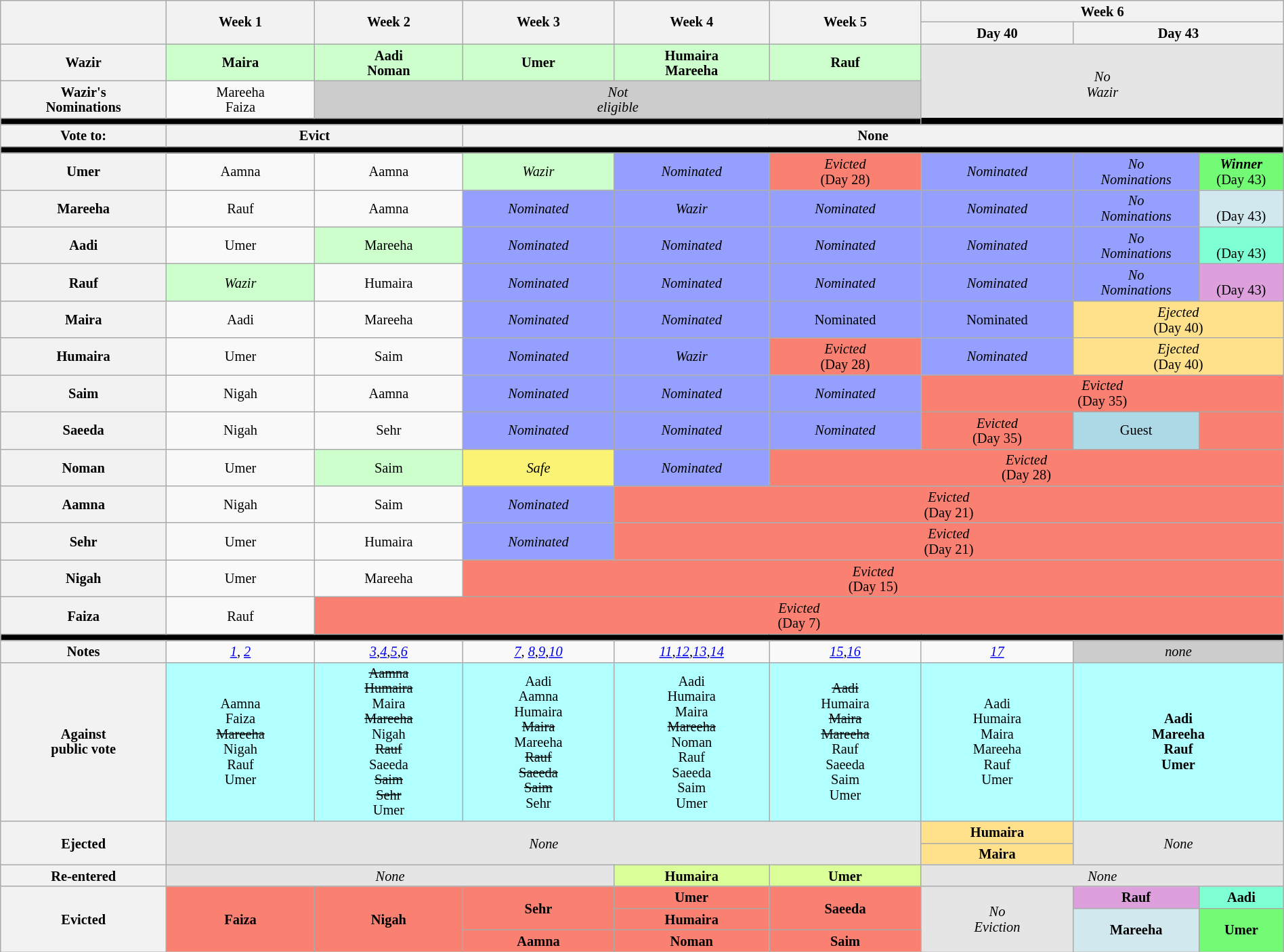<table class="wikitable" style="text-align:center; width:100%; font-size:85%; line-height:15px;">
<tr>
<th rowspan=2 style="width:5%;"></th>
<th rowspan=2 style="width:5%;">Week 1</th>
<th rowspan=2 style="width:5%;">Week 2</th>
<th rowspan=2 style="width:5%;">Week 3</th>
<th rowspan=2 style="width:5%;">Week 4</th>
<th rowspan=2 style="width:5%;">Week 5</th>
<th colspan="3" style="width:5%;" style="background:#FFD700">Week 6</th>
</tr>
<tr>
<th style="width:5%;">Day 40</th>
<th colspan=2 style="width:5%;" style="background:#FFD700">Day 43</th>
</tr>
<tr style="background:#cfc;" |>
<th>Wazir</th>
<td><strong>Maira</strong></td>
<td><strong>Aadi<br>Noman</strong></td>
<td><strong>Umer</strong></td>
<td><strong>Humaira<br>Mareeha</strong></td>
<td><strong>Rauf</strong></td>
<td rowspan="3" colspan="3" style="background:#E5E5E5"><em>No<br>Wazir</em></td>
</tr>
<tr>
<th>Wazir's<br>Nominations</th>
<td>Mareeha<br>Faiza</td>
<td colspan="4" style="background:#ccc;"><em>Not<br>eligible</em></td>
</tr>
<tr>
<th colspan="9" style="background:#000;"></th>
</tr>
<tr>
<th>Vote to:</th>
<th colspan="2">Evict</th>
<th colspan="6">None</th>
</tr>
<tr>
<th colspan="9" style="background:#000;"></th>
</tr>
<tr>
<th>Umer</th>
<td>Aamna</td>
<td>Aamna</td>
<td style="background:#cfc;"><em>Wazir</em></td>
<td style="background:#959FFD;"><em>Nominated</em></td>
<td style="background:#FA8072"><em>Evicted</em><br>(Day 28)</td>
<td style="background:#959FFD;"><em>Nominated</em></td>
<td style="background:#959FFD;"><em>No<br>Nominations</em></td>
<td style="background:#73FB76;"><strong><em>Winner</em></strong><br>(Day 43)</td>
</tr>
<tr>
<th>Mareeha</th>
<td>Rauf</td>
<td>Aamna</td>
<td style="background:#959FFD;"><em>Nominated</em></td>
<td style="background:#959FFD;"><em>Wazir</em></td>
<td style="background:#959FFD;"><em>Nominated</em></td>
<td style="background:#959FFD;"><em>Nominated</em></td>
<td style="background:#959FFD;"><em>No<br>Nominations</em></td>
<td style="background:#D1E8EF;"><br>(Day 43)</td>
</tr>
<tr>
<th>Aadi</th>
<td>Umer</td>
<td style="background:#cfc;">Mareeha</td>
<td style="background:#959FFD;"><em>Nominated</em></td>
<td style="background:#959FFD;"><em>Nominated</em></td>
<td style="background:#959FFD;"><em>Nominated</em></td>
<td style="background:#959FFD;"><em>Nominated</em></td>
<td style="background:#959FFD;"><em>No<br>Nominations</em></td>
<td style="background:#7FFFD4;"><br>(Day 43)</td>
</tr>
<tr>
<th>Rauf</th>
<td style="background:#cfc;"><em>Wazir</em></td>
<td>Humaira</td>
<td style="background:#959FFD;"><em>Nominated</em></td>
<td style="background:#959FFD;"><em>Nominated</em></td>
<td style="background:#959FFD;"><em>Nominated</em></td>
<td style="background:#959FFD;"><em>Nominated</em></td>
<td style="background:#959FFD;"><em>No<br>Nominations</em></td>
<td style="background:#DDA0DD;"><br>(Day 43)</td>
</tr>
<tr>
<th>Maira</th>
<td>Aadi</td>
<td>Mareeha</td>
<td style="background:#959FFD;"><em>Nominated</em></td>
<td style="background:#959FFD;"><em>Nominated</em></td>
<td style="background:#959FFD;">Nominated</td>
<td style="background:#959FFD;">Nominated</td>
<td style="background:#FFE08B;" text-align:center;" colspan=2><em>Ejected</em><br>(Day 40)</td>
</tr>
<tr>
<th>Humaira</th>
<td>Umer</td>
<td>Saim</td>
<td style="background:#959FFD;"><em>Nominated</em></td>
<td style="background:#959FFD;"><em>Wazir</em></td>
<td style="background:#FA8072"><em>Evicted</em><br>(Day 28)</td>
<td style="background:#959FFD;"><em>Nominated</em></td>
<td style="background:#FFE08B; text-align:center;" colspan=2><em>Ejected</em><br>(Day 40)</td>
</tr>
<tr>
<th>Saim</th>
<td>Nigah</td>
<td>Aamna</td>
<td style="background:#959FFD;"><em>Nominated</em></td>
<td style="background:#959FFD;"><em>Nominated</em></td>
<td style="background:#959FFD;"><em>Nominated</em></td>
<td style="background:salmon; text-align:center;" colspan=3><em>Evicted</em><br>(Day 35)</td>
</tr>
<tr>
<th>Saeeda</th>
<td>Nigah</td>
<td>Sehr</td>
<td style="background:#959FFD;"><em>Nominated</em></td>
<td style="background:#959FFD;"><em>Nominated</em></td>
<td style="background:#959FFD;"><em>Nominated</em></td>
<td style="background:salmon; text-align:center;" colspan=1><em>Evicted</em><br>(Day 35)</td>
<td style="background:lightblue">Guest</td>
<td style="background:salmon"></td>
</tr>
<tr>
<th>Noman</th>
<td>Umer</td>
<td style="background:#cfc;">Saim</td>
<td style="background:#FBF373;"><em>Safe</em></td>
<td style="background:#959FFD;"><em>Nominated</em></td>
<td style="background:salmon; text-align:center;" colspan=4><em>Evicted</em><br>(Day 28)</td>
</tr>
<tr>
<th>Aamna</th>
<td>Nigah</td>
<td>Saim</td>
<td style="background:#959FFD;"><em>Nominated</em></td>
<td style="background:salmon; text-align:center;" colspan=5><em>Evicted</em><br>(Day 21)</td>
</tr>
<tr>
<th>Sehr</th>
<td>Umer</td>
<td>Humaira</td>
<td style="background:#959FFD;"><em>Nominated</em></td>
<td style="background:salmon; text-align:center;" colspan=5><em>Evicted</em><br>(Day 21)</td>
</tr>
<tr>
<th>Nigah</th>
<td>Umer</td>
<td>Mareeha</td>
<td style="background:salmon; text-align:center;" colspan=6><em>Evicted</em><br>(Day 15)</td>
</tr>
<tr>
<th>Faiza</th>
<td>Rauf</td>
<td style="background:salmon; text-align:center;" colspan=7><em>Evicted</em><br>(Day 7)</td>
</tr>
<tr>
<th colspan="9" style="background:#000;"></th>
</tr>
<tr>
<th>Notes</th>
<td><em><a href='#'>1</a></em>, <em><a href='#'>2</a></em></td>
<td><em><a href='#'>3</a></em>,<em><a href='#'>4</a></em>,<em><a href='#'>5</a></em>,<em><a href='#'>6</a></em></td>
<td><em><a href='#'>7</a></em>, <em><a href='#'>8</a></em>,<em><a href='#'>9</a></em>,<em><a href='#'>10</a></em></td>
<td><em><a href='#'>11</a></em>,<em><a href='#'>12</a></em>,<em><a href='#'>13</a></em>,<em><a href='#'>14</a></em></td>
<td><em><a href='#'>15</a></em>,<em><a href='#'>16</a></em></td>
<td><em><a href='#'>17</a></em></td>
<td colspan="2" style="background:#ccc"><em>none</em></td>
</tr>
<tr style="background:#B2FFFF">
<th>Against<br>public vote</th>
<td>Aamna<br>Faiza<br><s>Mareeha</s><br>Nigah<br>Rauf<br>Umer</td>
<td><s>Aamna</s><br><s>Humaira</s><br>Maira<br><s>Mareeha</s><br>Nigah<br><s>Rauf</s><br>Saeeda<br><s>Saim</s><br><s>Sehr</s><br>Umer</td>
<td>Aadi<br>Aamna<br>Humaira<br><s>Maira</s><br>Mareeha<br><s>Rauf<br>Saeeda<br>Saim</s><br>Sehr</td>
<td>Aadi<br>Humaira<br>Maira<br><s>Mareeha</s><br>Noman<br>Rauf<br>Saeeda<br>Saim<br>Umer</td>
<td><s>Aadi</s><br>Humaira<br><s>Maira<br>Mareeha</s><br>Rauf<br>Saeeda<br>Saim<br>Umer</td>
<td>Aadi<br>Humaira<br>Maira<br>Mareeha<br>Rauf<br>Umer</td>
<td colspan="2"><strong>Aadi<br>Mareeha<br>Rauf<br>Umer</strong></td>
</tr>
<tr>
<th rowspan=2>Ejected</th>
<td colspan="5" rowspan="2" style="background:#E5E5E5"><em>None</em></td>
<td style="background:#FFE08B;"><strong>Humaira</strong></td>
<td colspan="2" rowspan="2" style="background:#E5E5E5"><em>None</em></td>
</tr>
<tr>
<td style="background:#FFE08B;"><strong>Maira</strong></td>
</tr>
<tr>
<th>Re-entered</th>
<td colspan="3" style="background:#E5E5E5"><em>None</em></td>
<td style="background:#DAFF99;"><strong>Humaira</strong></td>
<td style="background:#DAFF99;"><strong>Umer</strong></td>
<td colspan="3" style="background:#E5E5E5"><em>None</em></td>
</tr>
<tr>
<th rowspan="3">Evicted</th>
<td rowspan="3" style="background:#FA8072"><strong>Faiza</strong></td>
<td rowspan="3" style="background:#FA8072"><strong>Nigah</strong></td>
<td rowspan="2" style="background:#FA8072"><strong>Sehr</strong></td>
<td style="background:#FA8072"><strong>Umer</strong></td>
<td rowspan="2" style="background:#FA8072"><strong>Saeeda</strong></td>
<td rowspan="3" style="background:#E5E5E5;"><em>No<br>Eviction</em></td>
<td style="background:#DDA0DD"><strong>Rauf</strong></td>
<td style="background:#7FFFD4"><strong>Aadi</strong></td>
</tr>
<tr>
<td style="background:#FA8072"><strong>Humaira</strong></td>
<td rowspan="2" style="background:#D1E8EF"><strong>Mareeha</strong></td>
<td rowspan="2" style="background:#73FB76"><strong>Umer</strong></td>
</tr>
<tr>
<td style="background:#FA8072"><strong>Aamna</strong></td>
<td style="background:#FA8072"><strong>Noman</strong></td>
<td style="background:#FA8072"><strong>Saim</strong></td>
</tr>
</table>
